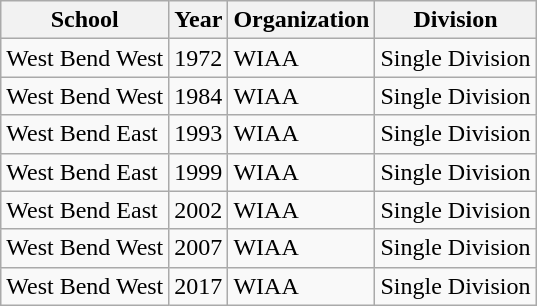<table class="wikitable">
<tr>
<th>School</th>
<th>Year</th>
<th>Organization</th>
<th>Division</th>
</tr>
<tr>
<td>West Bend West</td>
<td>1972</td>
<td>WIAA</td>
<td>Single Division</td>
</tr>
<tr>
<td>West Bend West</td>
<td>1984</td>
<td>WIAA</td>
<td>Single Division</td>
</tr>
<tr>
<td>West Bend East</td>
<td>1993</td>
<td>WIAA</td>
<td>Single Division</td>
</tr>
<tr>
<td>West Bend East</td>
<td>1999</td>
<td>WIAA</td>
<td>Single Division</td>
</tr>
<tr>
<td>West Bend East</td>
<td>2002</td>
<td>WIAA</td>
<td>Single Division</td>
</tr>
<tr>
<td>West Bend West</td>
<td>2007</td>
<td>WIAA</td>
<td>Single Division</td>
</tr>
<tr>
<td>West Bend West</td>
<td>2017</td>
<td>WIAA</td>
<td>Single Division</td>
</tr>
</table>
